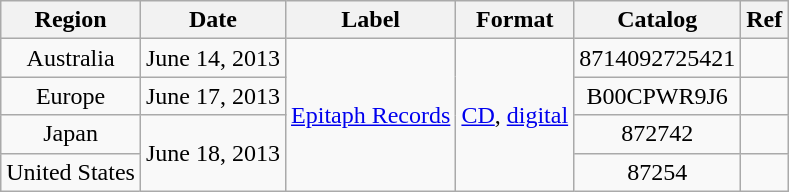<table class="wikitable" style="text-align:center;">
<tr>
<th>Region</th>
<th>Date</th>
<th>Label</th>
<th>Format</th>
<th>Catalog</th>
<th>Ref</th>
</tr>
<tr>
<td>Australia</td>
<td>June 14, 2013</td>
<td rowspan="4"><a href='#'>Epitaph Records</a></td>
<td rowspan="4"><a href='#'>CD</a>, <a href='#'>digital</a></td>
<td>8714092725421</td>
<td></td>
</tr>
<tr>
<td>Europe</td>
<td>June 17, 2013</td>
<td>B00CPWR9J6</td>
<td></td>
</tr>
<tr>
<td>Japan</td>
<td rowspan="2">June 18, 2013</td>
<td>872742</td>
<td></td>
</tr>
<tr>
<td>United States</td>
<td>87254</td>
<td></td>
</tr>
</table>
